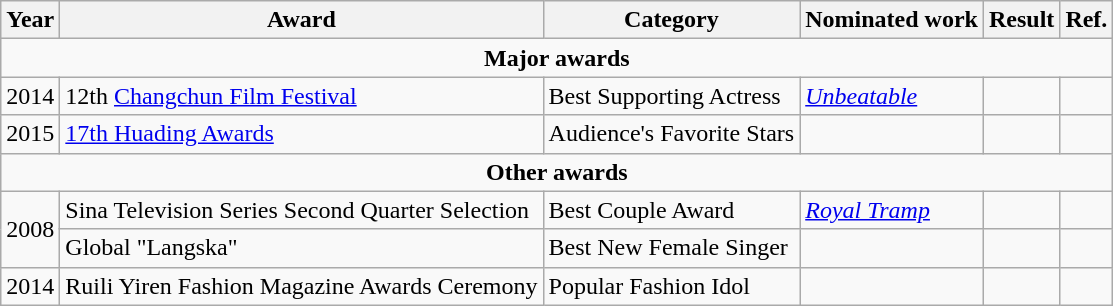<table class="wikitable">
<tr>
<th>Year</th>
<th>Award</th>
<th>Category</th>
<th>Nominated work</th>
<th>Result</th>
<th>Ref.</th>
</tr>
<tr>
<td colspan="6" style="text-align:center;"><strong>Major awards</strong></td>
</tr>
<tr>
<td>2014</td>
<td>12th <a href='#'>Changchun Film Festival</a></td>
<td>Best Supporting Actress</td>
<td><em><a href='#'>Unbeatable</a></em></td>
<td></td>
<td></td>
</tr>
<tr>
<td>2015</td>
<td><a href='#'>17th Huading Awards</a></td>
<td>Audience's Favorite Stars</td>
<td></td>
<td></td>
<td></td>
</tr>
<tr>
<td colspan="6" style="text-align:center;"><strong>Other awards</strong></td>
</tr>
<tr>
<td rowspan="2">2008</td>
<td>Sina Television Series Second Quarter Selection</td>
<td>Best Couple Award</td>
<td><em><a href='#'>Royal Tramp</a></em></td>
<td></td>
<td></td>
</tr>
<tr>
<td>Global "Langska"</td>
<td>Best New Female Singer</td>
<td></td>
<td></td>
<td></td>
</tr>
<tr>
<td>2014</td>
<td>Ruili Yiren Fashion Magazine Awards Ceremony</td>
<td>Popular Fashion Idol</td>
<td></td>
<td></td>
<td></td>
</tr>
</table>
